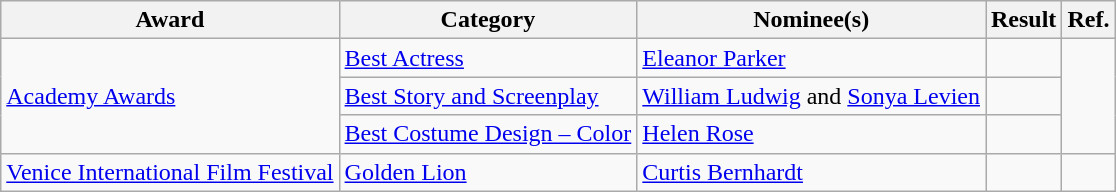<table class="wikitable plainrowheaders">
<tr>
<th>Award</th>
<th>Category</th>
<th>Nominee(s)</th>
<th>Result</th>
<th>Ref.</th>
</tr>
<tr>
<td rowspan="3"><a href='#'>Academy Awards</a></td>
<td><a href='#'>Best Actress</a></td>
<td><a href='#'>Eleanor Parker</a></td>
<td></td>
<td align="center" rowspan="3"></td>
</tr>
<tr>
<td><a href='#'>Best Story and Screenplay</a></td>
<td><a href='#'>William Ludwig</a> and <a href='#'>Sonya Levien</a></td>
<td></td>
</tr>
<tr>
<td><a href='#'>Best Costume Design – Color</a></td>
<td><a href='#'>Helen Rose</a></td>
<td></td>
</tr>
<tr>
<td><a href='#'>Venice International Film Festival</a></td>
<td><a href='#'>Golden Lion</a></td>
<td><a href='#'>Curtis Bernhardt</a></td>
<td></td>
<td align="center"></td>
</tr>
</table>
